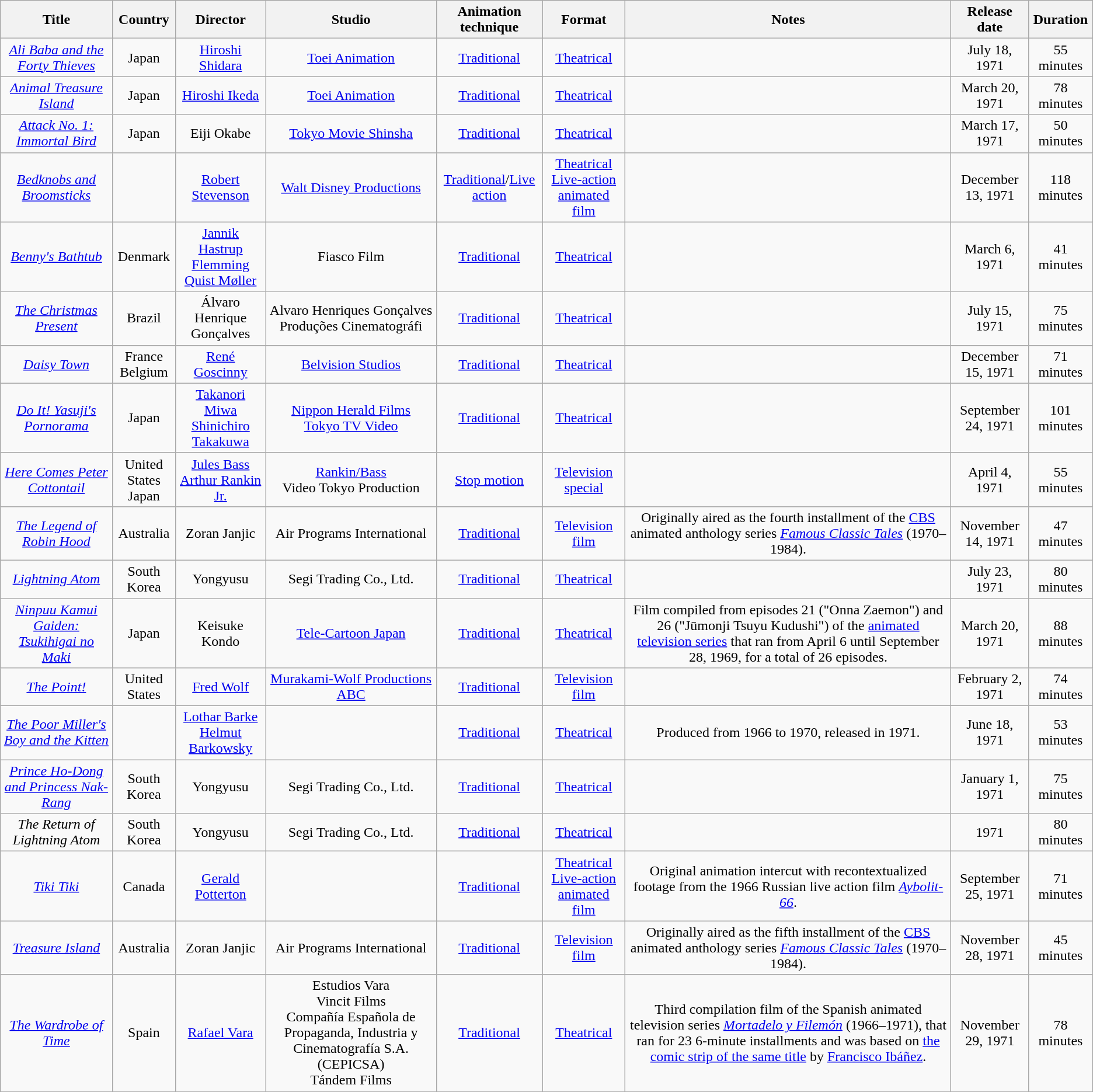<table class="wikitable sortable" style="text-align:center; margin=auto; ">
<tr>
<th scope="col">Title</th>
<th scope="col">Country</th>
<th scope="col">Director</th>
<th scope="col">Studio</th>
<th scope="col">Animation technique</th>
<th scope="col">Format</th>
<th>Notes</th>
<th>Release date</th>
<th>Duration</th>
</tr>
<tr>
<td><em><a href='#'>Ali Baba and the Forty Thieves</a></em> <br> </td>
<td>Japan</td>
<td><a href='#'>Hiroshi Shidara</a></td>
<td><a href='#'>Toei Animation</a></td>
<td><a href='#'>Traditional</a></td>
<td><a href='#'>Theatrical</a></td>
<td></td>
<td>July 18, 1971</td>
<td>55 minutes</td>
</tr>
<tr>
<td><em><a href='#'>Animal Treasure Island</a></em> <br> </td>
<td>Japan</td>
<td><a href='#'>Hiroshi Ikeda</a></td>
<td><a href='#'>Toei Animation</a></td>
<td><a href='#'>Traditional</a></td>
<td><a href='#'>Theatrical</a></td>
<td></td>
<td>March 20, 1971</td>
<td>78 minutes</td>
</tr>
<tr>
<td><em><a href='#'>Attack No. 1: Immortal Bird</a></em> <br> </td>
<td>Japan</td>
<td>Eiji Okabe</td>
<td><a href='#'>Tokyo Movie Shinsha</a></td>
<td><a href='#'>Traditional</a></td>
<td><a href='#'>Theatrical</a></td>
<td></td>
<td>March 17, 1971</td>
<td>50 minutes</td>
</tr>
<tr>
<td><em><a href='#'>Bedknobs and Broomsticks</a></em></td>
<td></td>
<td><a href='#'>Robert Stevenson</a></td>
<td><a href='#'>Walt Disney Productions</a></td>
<td><a href='#'>Traditional</a>/<a href='#'>Live action</a></td>
<td><a href='#'>Theatrical</a> <br> <a href='#'>Live-action animated film</a></td>
<td></td>
<td>December 13, 1971</td>
<td>118 minutes</td>
</tr>
<tr>
<td><em><a href='#'>Benny's Bathtub</a></em> <br> </td>
<td>Denmark</td>
<td><a href='#'>Jannik Hastrup</a> <br> <a href='#'>Flemming Quist Møller</a></td>
<td>Fiasco Film</td>
<td><a href='#'>Traditional</a></td>
<td><a href='#'>Theatrical</a></td>
<td></td>
<td>March 6, 1971</td>
<td>41 minutes</td>
</tr>
<tr>
<td><em><a href='#'>The Christmas Present</a></em> <br> </td>
<td>Brazil</td>
<td>Álvaro Henrique Gonçalves</td>
<td>Alvaro Henriques Gonçalves Produções Cinematográfi</td>
<td><a href='#'>Traditional</a></td>
<td><a href='#'>Theatrical</a></td>
<td></td>
<td>July 15, 1971</td>
<td>75 minutes</td>
</tr>
<tr>
<td><em><a href='#'>Daisy Town</a></em></td>
<td>France <br> Belgium</td>
<td><a href='#'>René Goscinny</a></td>
<td><a href='#'>Belvision Studios</a></td>
<td><a href='#'>Traditional</a></td>
<td><a href='#'>Theatrical</a></td>
<td></td>
<td>December 15, 1971</td>
<td>71 minutes</td>
</tr>
<tr>
<td><em><a href='#'>Do It! Yasuji's Pornorama</a></em> <br> </td>
<td>Japan</td>
<td><a href='#'>Takanori Miwa</a> <br> <a href='#'>Shinichiro Takakuwa</a></td>
<td><a href='#'>Nippon Herald Films</a> <br> <a href='#'>Tokyo TV Video</a></td>
<td><a href='#'>Traditional</a></td>
<td><a href='#'>Theatrical</a></td>
<td></td>
<td>September 24, 1971</td>
<td>101 minutes</td>
</tr>
<tr>
<td><em><a href='#'>Here Comes Peter Cottontail</a></em></td>
<td>United States <br> Japan</td>
<td><a href='#'>Jules Bass</a> <br> <a href='#'>Arthur Rankin Jr.</a></td>
<td><a href='#'>Rankin/Bass</a> <br> Video Tokyo Production</td>
<td><a href='#'>Stop motion</a></td>
<td><a href='#'>Television special</a></td>
<td></td>
<td>April 4, 1971</td>
<td>55 minutes</td>
</tr>
<tr>
<td><em><a href='#'>The Legend of Robin Hood</a></em></td>
<td>Australia</td>
<td>Zoran Janjic</td>
<td>Air Programs International</td>
<td><a href='#'>Traditional</a></td>
<td><a href='#'>Television film</a></td>
<td>Originally aired as the fourth installment of the <a href='#'>CBS</a> animated anthology series <em><a href='#'>Famous Classic Tales</a></em> (1970–1984).</td>
<td>November 14, 1971</td>
<td>47 minutes</td>
</tr>
<tr>
<td><em><a href='#'>Lightning Atom</a></em> <br> </td>
<td>South Korea</td>
<td>Yongyusu</td>
<td>Segi Trading Co., Ltd.</td>
<td><a href='#'>Traditional</a></td>
<td><a href='#'>Theatrical</a></td>
<td></td>
<td>July 23, 1971</td>
<td>80 minutes</td>
</tr>
<tr>
<td><em><a href='#'>Ninpuu Kamui Gaiden: Tsukihigai no Maki</a></em> <br> </td>
<td>Japan</td>
<td>Keisuke Kondo</td>
<td><a href='#'>Tele-Cartoon Japan</a></td>
<td><a href='#'>Traditional</a></td>
<td><a href='#'>Theatrical</a></td>
<td>Film compiled from episodes 21 ("Onna Zaemon") and 26 ("Jūmonji Tsuyu Kudushi") of the <a href='#'>animated television series</a> that ran from April 6 until September 28, 1969, for a total of 26 episodes.</td>
<td>March 20, 1971</td>
<td>88 minutes</td>
</tr>
<tr>
<td><em><a href='#'>The Point!</a></em></td>
<td>United States</td>
<td><a href='#'>Fred Wolf</a></td>
<td><a href='#'>Murakami-Wolf Productions</a> <br> <a href='#'>ABC</a></td>
<td><a href='#'>Traditional</a></td>
<td><a href='#'>Television film</a></td>
<td></td>
<td>February 2, 1971</td>
<td>74 minutes</td>
</tr>
<tr>
<td><em><a href='#'>The Poor Miller's Boy and the Kitten</a></em> <br> </td>
<td></td>
<td><a href='#'>Lothar Barke</a> <br> <a href='#'>Helmut Barkowsky</a></td>
<td></td>
<td><a href='#'>Traditional</a></td>
<td><a href='#'>Theatrical</a></td>
<td>Produced from 1966 to 1970, released in 1971.</td>
<td>June 18, 1971</td>
<td>53 minutes</td>
</tr>
<tr>
<td><em><a href='#'>Prince Ho-Dong and Princess Nak-Rang</a></em> <br> </td>
<td>South Korea</td>
<td>Yongyusu</td>
<td>Segi Trading Co., Ltd.</td>
<td><a href='#'>Traditional</a></td>
<td><a href='#'>Theatrical</a></td>
<td></td>
<td>January 1, 1971</td>
<td>75 minutes</td>
</tr>
<tr>
<td><em>The Return of Lightning Atom</em> <br> </td>
<td>South Korea</td>
<td>Yongyusu</td>
<td>Segi Trading Co., Ltd.</td>
<td><a href='#'>Traditional</a></td>
<td><a href='#'>Theatrical</a></td>
<td></td>
<td>1971</td>
<td>80 minutes</td>
</tr>
<tr>
<td><em><a href='#'>Tiki Tiki</a></em></td>
<td>Canada</td>
<td><a href='#'>Gerald Potterton</a></td>
<td></td>
<td><a href='#'>Traditional</a></td>
<td><a href='#'>Theatrical</a> <br> <a href='#'>Live-action animated film</a></td>
<td>Original animation intercut with recontextualized footage from the 1966 Russian live action film <em><a href='#'>Aybolit-66</a></em>.</td>
<td>September 25, 1971</td>
<td>71 minutes</td>
</tr>
<tr>
<td><em><a href='#'>Treasure Island</a></em></td>
<td>Australia</td>
<td>Zoran Janjic</td>
<td>Air Programs International</td>
<td><a href='#'>Traditional</a></td>
<td><a href='#'>Television film</a></td>
<td>Originally aired as the fifth installment of the <a href='#'>CBS</a> animated anthology series <em><a href='#'>Famous Classic Tales</a></em> (1970–1984).</td>
<td>November 28, 1971</td>
<td>45 minutes</td>
</tr>
<tr>
<td><em><a href='#'>The Wardrobe of Time</a></em> <br> </td>
<td>Spain</td>
<td><a href='#'>Rafael Vara</a></td>
<td>Estudios Vara <br> Vincit Films <br> Compañía Española de Propaganda, Industria y Cinematografía S.A. (CEPICSA) <br> Tándem Films</td>
<td><a href='#'>Traditional</a></td>
<td><a href='#'>Theatrical</a></td>
<td>Third compilation film of the Spanish animated television series <em><a href='#'>Mortadelo y Filemón</a></em> (1966–1971), that ran for 23 6-minute installments and was based on <a href='#'>the comic strip of the same title</a> by <a href='#'>Francisco Ibáñez</a>.</td>
<td>November 29, 1971</td>
<td>78 minutes</td>
</tr>
</table>
